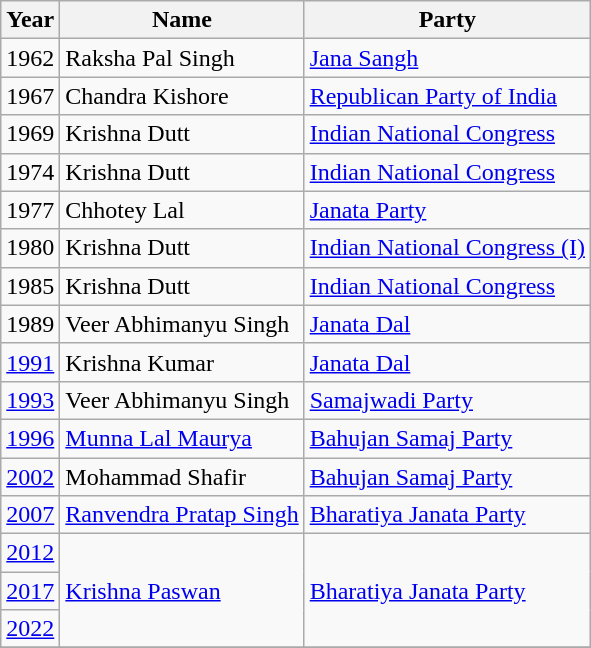<table class="wikitable sortable">
<tr>
<th>Year</th>
<th>Name</th>
<th>Party</th>
</tr>
<tr>
<td>1962</td>
<td>Raksha Pal Singh</td>
<td><a href='#'>Jana Sangh</a></td>
</tr>
<tr>
<td>1967</td>
<td>Chandra Kishore</td>
<td><a href='#'>Republican Party of India</a></td>
</tr>
<tr>
<td>1969</td>
<td>Krishna Dutt</td>
<td><a href='#'>Indian National Congress</a></td>
</tr>
<tr>
<td>1974</td>
<td>Krishna Dutt</td>
<td><a href='#'>Indian National Congress</a></td>
</tr>
<tr>
<td>1977</td>
<td>Chhotey Lal</td>
<td><a href='#'>Janata Party</a></td>
</tr>
<tr>
<td>1980</td>
<td>Krishna Dutt</td>
<td><a href='#'>Indian National Congress (I)</a></td>
</tr>
<tr>
<td>1985</td>
<td>Krishna Dutt</td>
<td><a href='#'>Indian National Congress</a></td>
</tr>
<tr>
<td>1989</td>
<td>Veer Abhimanyu Singh</td>
<td><a href='#'>Janata Dal</a></td>
</tr>
<tr>
<td><a href='#'>1991</a></td>
<td>Krishna Kumar</td>
<td><a href='#'>Janata Dal</a></td>
</tr>
<tr>
<td><a href='#'>1993</a></td>
<td>Veer Abhimanyu Singh</td>
<td><a href='#'>Samajwadi Party</a></td>
</tr>
<tr>
<td><a href='#'>1996</a></td>
<td><a href='#'>Munna Lal Maurya</a></td>
<td><a href='#'>Bahujan Samaj Party</a></td>
</tr>
<tr>
<td><a href='#'>2002</a></td>
<td>Mohammad Shafir</td>
<td><a href='#'>Bahujan Samaj Party</a></td>
</tr>
<tr>
<td><a href='#'>2007</a></td>
<td><a href='#'>Ranvendra Pratap Singh</a></td>
<td><a href='#'>Bharatiya Janata Party</a></td>
</tr>
<tr>
<td><a href='#'>2012</a></td>
<td rowspan=3><a href='#'>Krishna Paswan</a></td>
<td rowspan=3><a href='#'>Bharatiya Janata Party</a></td>
</tr>
<tr>
<td><a href='#'>2017</a></td>
</tr>
<tr>
<td><a href='#'>2022</a></td>
</tr>
<tr>
</tr>
</table>
